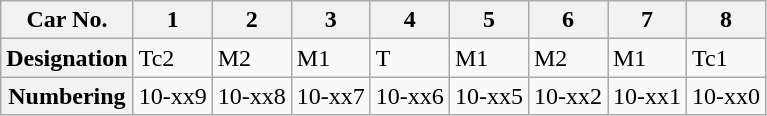<table class="wikitable">
<tr>
<th>Car No.</th>
<th>1</th>
<th>2</th>
<th>3</th>
<th>4</th>
<th>5</th>
<th>6</th>
<th>7</th>
<th>8</th>
</tr>
<tr>
<th>Designation</th>
<td>Tc2</td>
<td>M2</td>
<td>M1</td>
<td>T</td>
<td>M1</td>
<td>M2</td>
<td>M1</td>
<td>Tc1</td>
</tr>
<tr>
<th>Numbering</th>
<td>10-xx9</td>
<td>10-xx8</td>
<td>10-xx7</td>
<td>10-xx6</td>
<td>10-xx5</td>
<td>10-xx2</td>
<td>10-xx1</td>
<td>10-xx0</td>
</tr>
</table>
